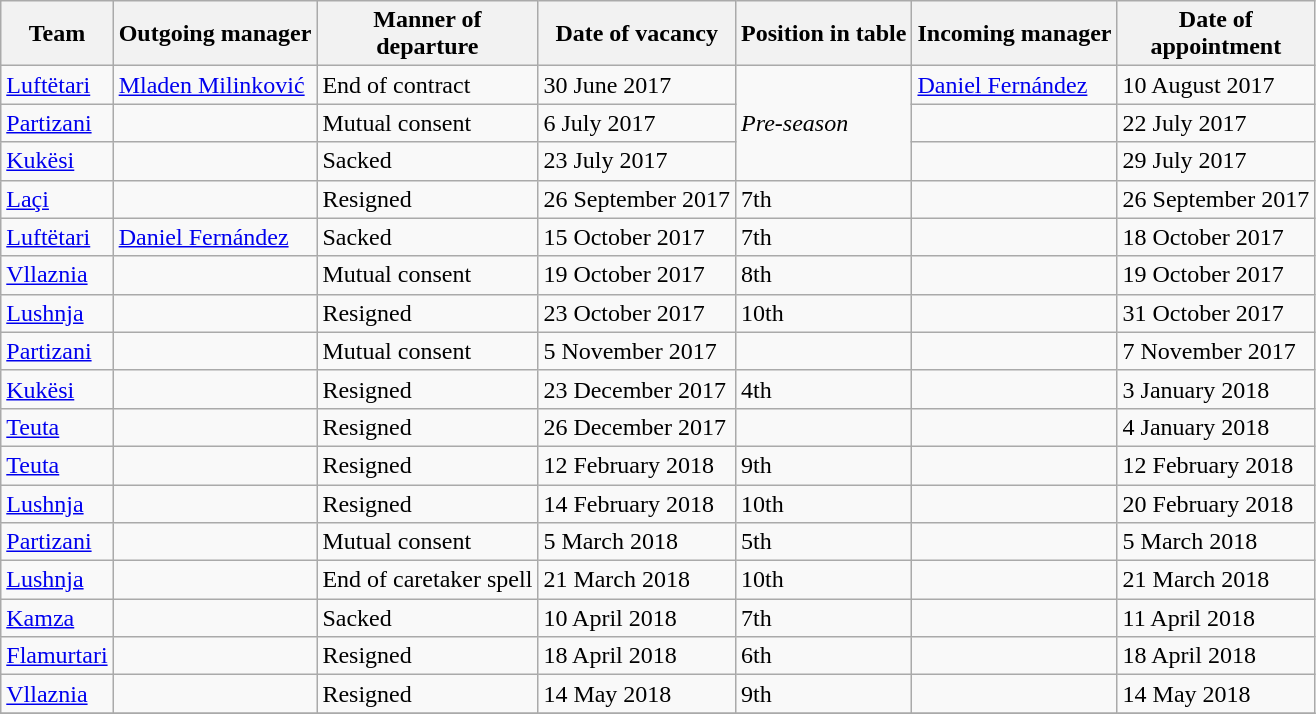<table class="wikitable sortable">
<tr>
<th>Team</th>
<th>Outgoing manager</th>
<th>Manner of<br>departure</th>
<th>Date of vacancy</th>
<th>Position in table</th>
<th>Incoming manager</th>
<th>Date of<br>appointment</th>
</tr>
<tr>
<td><a href='#'>Luftëtari</a></td>
<td> <a href='#'>Mladen Milinković</a></td>
<td>End of contract</td>
<td>30 June 2017</td>
<td rowspan=3><em>Pre-season</em></td>
<td> <a href='#'>Daniel Fernández</a></td>
<td>10 August 2017</td>
</tr>
<tr>
<td><a href='#'>Partizani</a></td>
<td> </td>
<td>Mutual consent</td>
<td>6 July 2017</td>
<td> </td>
<td>22 July 2017</td>
</tr>
<tr>
<td><a href='#'>Kukësi</a></td>
<td> </td>
<td>Sacked</td>
<td>23 July 2017</td>
<td> </td>
<td>29 July 2017</td>
</tr>
<tr>
<td><a href='#'>Laçi</a></td>
<td> </td>
<td>Resigned</td>
<td>26 September 2017</td>
<td>7th</td>
<td> </td>
<td>26 September 2017</td>
</tr>
<tr>
<td><a href='#'>Luftëtari</a></td>
<td> <a href='#'>Daniel Fernández</a></td>
<td rowspan="1">Sacked</td>
<td>15 October 2017</td>
<td>7th</td>
<td> </td>
<td>18 October 2017</td>
</tr>
<tr>
<td><a href='#'>Vllaznia</a></td>
<td> </td>
<td>Mutual consent</td>
<td>19 October 2017</td>
<td>8th</td>
<td> </td>
<td>19 October 2017</td>
</tr>
<tr>
<td><a href='#'>Lushnja</a></td>
<td> </td>
<td>Resigned</td>
<td>23 October 2017</td>
<td>10th</td>
<td> </td>
<td>31 October 2017</td>
</tr>
<tr>
<td><a href='#'>Partizani</a></td>
<td> </td>
<td>Mutual consent</td>
<td>5 November 2017</td>
<td></td>
<td> </td>
<td>7 November 2017</td>
</tr>
<tr>
<td><a href='#'>Kukësi</a></td>
<td> </td>
<td>Resigned</td>
<td>23 December 2017</td>
<td>4th</td>
<td> </td>
<td>3 January 2018</td>
</tr>
<tr>
<td><a href='#'>Teuta</a></td>
<td> </td>
<td>Resigned</td>
<td>26 December 2017</td>
<td></td>
<td> </td>
<td>4 January 2018</td>
</tr>
<tr>
<td><a href='#'>Teuta</a></td>
<td> </td>
<td>Resigned</td>
<td>12 February 2018</td>
<td>9th</td>
<td> </td>
<td>12 February 2018</td>
</tr>
<tr>
<td><a href='#'>Lushnja</a></td>
<td> </td>
<td>Resigned</td>
<td>14 February 2018</td>
<td>10th</td>
<td> </td>
<td>20 February 2018</td>
</tr>
<tr>
<td><a href='#'>Partizani</a></td>
<td> </td>
<td>Mutual consent</td>
<td>5 March 2018</td>
<td>5th</td>
<td> </td>
<td>5 March 2018</td>
</tr>
<tr>
<td><a href='#'>Lushnja</a></td>
<td> </td>
<td>End of caretaker spell</td>
<td>21 March 2018</td>
<td>10th</td>
<td> </td>
<td>21 March 2018</td>
</tr>
<tr>
<td><a href='#'>Kamza</a></td>
<td> </td>
<td>Sacked</td>
<td>10 April 2018</td>
<td>7th</td>
<td> </td>
<td>11 April 2018</td>
</tr>
<tr>
<td><a href='#'>Flamurtari</a></td>
<td> </td>
<td>Resigned</td>
<td>18 April 2018</td>
<td>6th</td>
<td> </td>
<td>18 April 2018</td>
</tr>
<tr>
<td><a href='#'>Vllaznia</a></td>
<td> </td>
<td>Resigned</td>
<td>14 May 2018</td>
<td>9th</td>
<td> </td>
<td>14 May 2018</td>
</tr>
<tr>
</tr>
</table>
